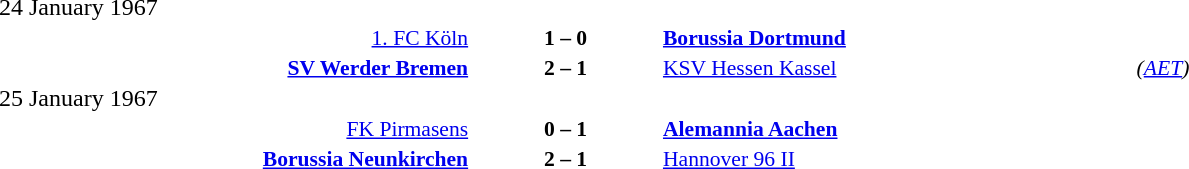<table width=100% cellspacing=1>
<tr>
<th width=25%></th>
<th width=10%></th>
<th width=25%></th>
<th></th>
</tr>
<tr>
<td>24 January 1967</td>
</tr>
<tr style=font-size:90%>
<td align=right><a href='#'>1. FC Köln</a></td>
<td align=center><strong>1 – 0</strong></td>
<td><strong><a href='#'>Borussia Dortmund</a></strong></td>
</tr>
<tr style=font-size:90%>
<td align=right><strong><a href='#'>SV Werder Bremen</a></strong></td>
<td align=center><strong>2 – 1</strong></td>
<td><a href='#'>KSV Hessen Kassel</a></td>
<td><em>(<a href='#'>AET</a>)</em></td>
</tr>
<tr>
<td>25 January 1967</td>
</tr>
<tr style=font-size:90%>
<td align=right><a href='#'>FK Pirmasens</a></td>
<td align=center><strong>0 – 1</strong></td>
<td><strong><a href='#'>Alemannia Aachen</a></strong></td>
</tr>
<tr style=font-size:90%>
<td align=right><strong><a href='#'>Borussia Neunkirchen</a></strong></td>
<td align=center><strong>2 – 1</strong></td>
<td><a href='#'>Hannover 96 II</a></td>
</tr>
</table>
